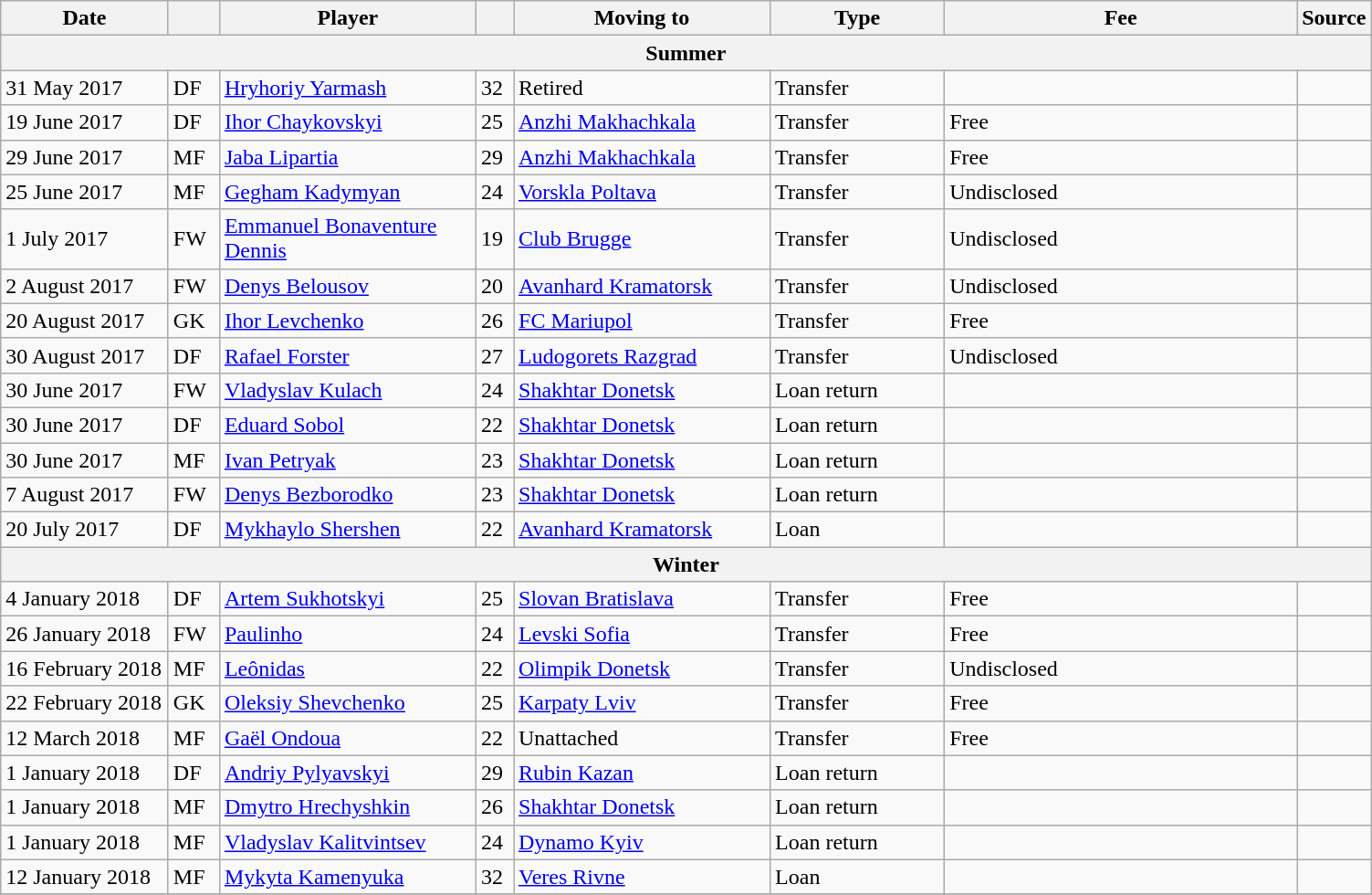<table class="wikitable sortable">
<tr>
<th style="width:115px;">Date</th>
<th style="width:30px;"></th>
<th style="width:180px;">Player</th>
<th style="width:20px;"></th>
<th style="width:180px;">Moving to</th>
<th style="width:120px;" class="unsortable">Type</th>
<th style="width:250px;" class="unsortable">Fee</th>
<th style="width:20px;">Source</th>
</tr>
<tr>
<th colspan=8>Summer</th>
</tr>
<tr>
<td>31 May 2017</td>
<td>DF</td>
<td> <a href='#'>Hryhoriy Yarmash</a></td>
<td>32</td>
<td>Retired</td>
<td>Transfer</td>
<td></td>
<td></td>
</tr>
<tr>
<td>19 June 2017</td>
<td>DF</td>
<td> <a href='#'>Ihor Chaykovskyi</a></td>
<td>25</td>
<td> <a href='#'>Anzhi Makhachkala</a></td>
<td>Transfer</td>
<td>Free</td>
<td></td>
</tr>
<tr>
<td>29 June 2017</td>
<td>MF</td>
<td> <a href='#'>Jaba Lipartia</a></td>
<td>29</td>
<td> <a href='#'>Anzhi Makhachkala</a></td>
<td>Transfer</td>
<td>Free</td>
<td></td>
</tr>
<tr>
<td>25 June 2017</td>
<td>MF</td>
<td> <a href='#'>Gegham Kadymyan</a></td>
<td>24</td>
<td> <a href='#'>Vorskla Poltava</a></td>
<td>Transfer</td>
<td>Undisclosed</td>
<td></td>
</tr>
<tr>
<td>1 July 2017</td>
<td>FW</td>
<td> <a href='#'>Emmanuel Bonaventure Dennis</a></td>
<td>19</td>
<td> <a href='#'>Club Brugge</a></td>
<td>Transfer</td>
<td>Undisclosed</td>
<td></td>
</tr>
<tr>
<td>2 August 2017</td>
<td>FW</td>
<td> <a href='#'>Denys Belousov</a></td>
<td>20</td>
<td> <a href='#'>Avanhard Kramatorsk</a></td>
<td>Transfer</td>
<td>Undisclosed</td>
<td></td>
</tr>
<tr>
<td>20 August 2017</td>
<td>GK</td>
<td> <a href='#'>Ihor Levchenko</a></td>
<td>26</td>
<td> <a href='#'>FC Mariupol</a></td>
<td>Transfer</td>
<td>Free</td>
<td></td>
</tr>
<tr>
<td>30 August 2017</td>
<td>DF</td>
<td> <a href='#'>Rafael Forster</a></td>
<td>27</td>
<td> <a href='#'>Ludogorets Razgrad</a></td>
<td>Transfer</td>
<td>Undisclosed</td>
<td></td>
</tr>
<tr>
<td>30 June 2017</td>
<td>FW</td>
<td> <a href='#'>Vladyslav Kulach</a></td>
<td>24</td>
<td> <a href='#'>Shakhtar Donetsk</a></td>
<td>Loan return</td>
<td></td>
<td></td>
</tr>
<tr>
<td>30 June 2017</td>
<td>DF</td>
<td> <a href='#'>Eduard Sobol</a></td>
<td>22</td>
<td> <a href='#'>Shakhtar Donetsk</a></td>
<td>Loan return</td>
<td></td>
<td></td>
</tr>
<tr>
<td>30 June 2017</td>
<td>MF</td>
<td> <a href='#'>Ivan Petryak</a></td>
<td>23</td>
<td> <a href='#'>Shakhtar Donetsk</a></td>
<td>Loan return</td>
<td></td>
<td></td>
</tr>
<tr>
<td>7 August 2017</td>
<td>FW</td>
<td> <a href='#'>Denys Bezborodko</a></td>
<td>23</td>
<td> <a href='#'>Shakhtar Donetsk</a></td>
<td>Loan return</td>
<td></td>
<td></td>
</tr>
<tr>
<td>20 July 2017</td>
<td>DF</td>
<td> <a href='#'>Mykhaylo Shershen</a></td>
<td>22</td>
<td> <a href='#'>Avanhard Kramatorsk</a></td>
<td>Loan</td>
<td></td>
<td></td>
</tr>
<tr>
<th colspan=8>Winter</th>
</tr>
<tr>
<td>4 January 2018</td>
<td>DF</td>
<td> <a href='#'>Artem Sukhotskyi</a></td>
<td>25</td>
<td> <a href='#'>Slovan Bratislava</a></td>
<td>Transfer</td>
<td>Free</td>
<td></td>
</tr>
<tr>
<td>26 January 2018</td>
<td>FW</td>
<td> <a href='#'>Paulinho</a></td>
<td>24</td>
<td> <a href='#'>Levski Sofia</a></td>
<td>Transfer</td>
<td>Free</td>
<td></td>
</tr>
<tr>
<td>16 February 2018</td>
<td>MF</td>
<td> <a href='#'>Leônidas</a></td>
<td>22</td>
<td> <a href='#'>Olimpik Donetsk</a></td>
<td>Transfer</td>
<td>Undisclosed</td>
<td></td>
</tr>
<tr>
<td>22 February 2018</td>
<td>GK</td>
<td> <a href='#'>Oleksiy Shevchenko</a></td>
<td>25</td>
<td> <a href='#'>Karpaty Lviv</a></td>
<td>Transfer</td>
<td>Free</td>
<td></td>
</tr>
<tr>
<td>12 March 2018</td>
<td>MF</td>
<td> <a href='#'>Gaël Ondoua</a></td>
<td>22</td>
<td>Unattached</td>
<td>Transfer</td>
<td>Free</td>
<td></td>
</tr>
<tr>
<td>1 January 2018</td>
<td>DF</td>
<td> <a href='#'>Andriy Pylyavskyi</a></td>
<td>29</td>
<td> <a href='#'>Rubin Kazan</a></td>
<td>Loan return</td>
<td></td>
<td></td>
</tr>
<tr>
<td>1 January 2018</td>
<td>MF</td>
<td> <a href='#'>Dmytro Hrechyshkin</a></td>
<td>26</td>
<td> <a href='#'>Shakhtar Donetsk</a></td>
<td>Loan return</td>
<td></td>
<td></td>
</tr>
<tr>
<td>1 January 2018</td>
<td>MF</td>
<td> <a href='#'>Vladyslav Kalitvintsev</a></td>
<td>24</td>
<td> <a href='#'>Dynamo Kyiv</a></td>
<td>Loan return</td>
<td></td>
<td></td>
</tr>
<tr>
<td>12 January 2018</td>
<td>MF</td>
<td> <a href='#'>Mykyta Kamenyuka</a></td>
<td>32</td>
<td> <a href='#'>Veres Rivne</a></td>
<td>Loan</td>
<td></td>
<td></td>
</tr>
<tr>
</tr>
</table>
